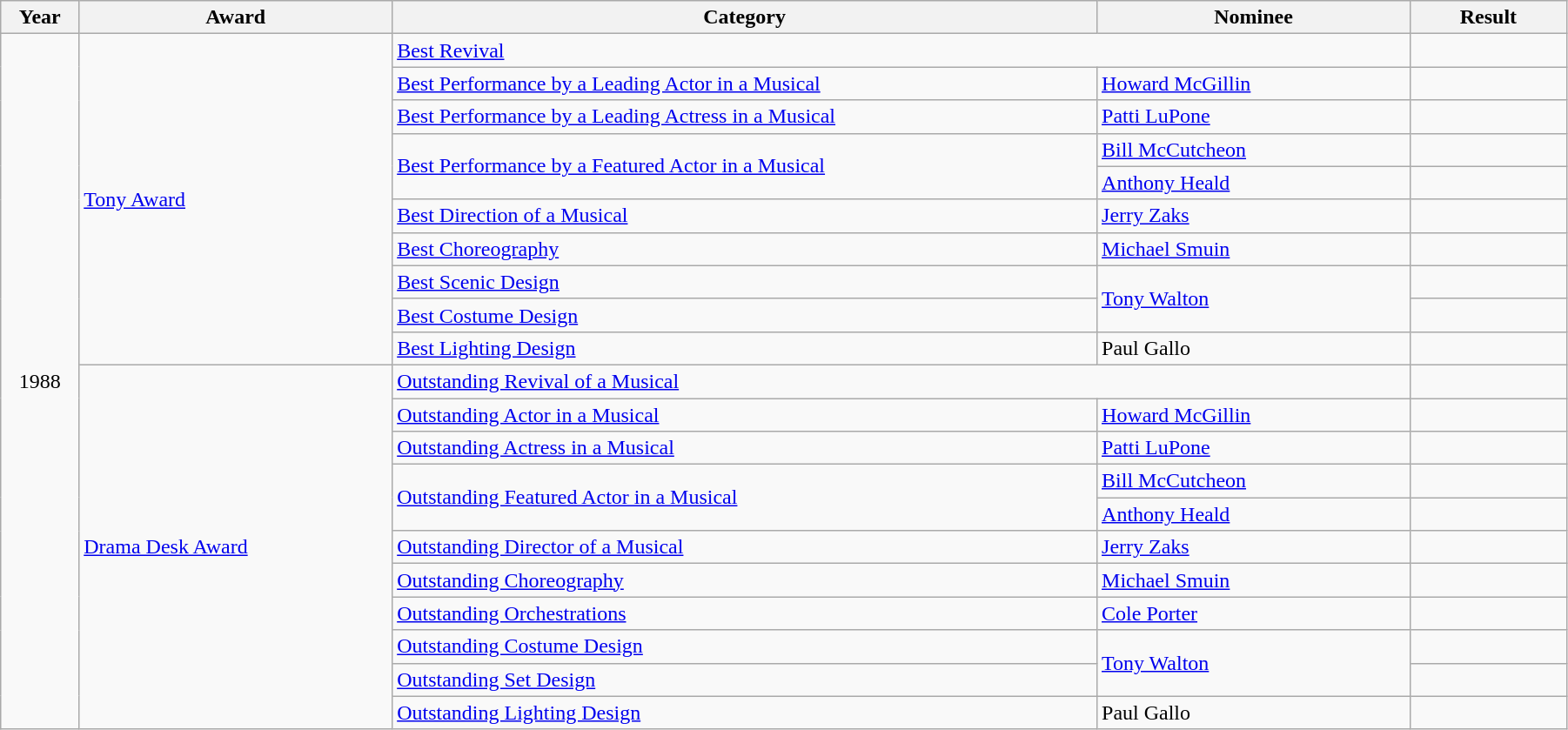<table class="wikitable" width="95%">
<tr>
<th width="5%">Year</th>
<th width="20%">Award</th>
<th width="45%">Category</th>
<th width="20%">Nominee</th>
<th width="10%">Result</th>
</tr>
<tr>
<td rowspan="21" align="center">1988</td>
<td rowspan="10"><a href='#'>Tony Award</a></td>
<td colspan="2"><a href='#'>Best Revival</a></td>
<td></td>
</tr>
<tr>
<td><a href='#'>Best Performance by a Leading Actor in a Musical</a></td>
<td><a href='#'>Howard McGillin</a></td>
<td></td>
</tr>
<tr>
<td><a href='#'>Best Performance by a Leading Actress in a Musical</a></td>
<td><a href='#'>Patti LuPone</a></td>
<td></td>
</tr>
<tr>
<td rowspan="2"><a href='#'>Best Performance by a Featured Actor in a Musical</a></td>
<td><a href='#'>Bill McCutcheon</a></td>
<td></td>
</tr>
<tr>
<td><a href='#'>Anthony Heald</a></td>
<td></td>
</tr>
<tr>
<td><a href='#'>Best Direction of a Musical</a></td>
<td><a href='#'>Jerry Zaks</a></td>
<td></td>
</tr>
<tr>
<td><a href='#'>Best Choreography</a></td>
<td><a href='#'>Michael Smuin</a></td>
<td></td>
</tr>
<tr>
<td><a href='#'>Best Scenic Design</a></td>
<td rowspan="2"><a href='#'>Tony Walton</a></td>
<td></td>
</tr>
<tr>
<td><a href='#'>Best Costume Design</a></td>
<td></td>
</tr>
<tr>
<td><a href='#'>Best Lighting Design</a></td>
<td>Paul Gallo</td>
<td></td>
</tr>
<tr>
<td rowspan="11"><a href='#'>Drama Desk Award</a></td>
<td colspan="2"><a href='#'>Outstanding Revival of a Musical</a></td>
<td></td>
</tr>
<tr>
<td><a href='#'>Outstanding Actor in a Musical</a></td>
<td><a href='#'>Howard McGillin</a></td>
<td></td>
</tr>
<tr>
<td><a href='#'>Outstanding Actress in a Musical</a></td>
<td><a href='#'>Patti LuPone</a></td>
<td></td>
</tr>
<tr>
<td rowspan="2"><a href='#'>Outstanding Featured Actor in a Musical</a></td>
<td><a href='#'>Bill McCutcheon</a></td>
<td></td>
</tr>
<tr>
<td><a href='#'>Anthony Heald</a></td>
<td></td>
</tr>
<tr>
<td><a href='#'>Outstanding Director of a Musical</a></td>
<td><a href='#'>Jerry Zaks</a></td>
<td></td>
</tr>
<tr>
<td><a href='#'>Outstanding Choreography</a></td>
<td><a href='#'>Michael Smuin</a></td>
<td></td>
</tr>
<tr>
<td><a href='#'>Outstanding Orchestrations</a></td>
<td><a href='#'>Cole Porter</a></td>
<td></td>
</tr>
<tr>
<td><a href='#'>Outstanding Costume Design</a></td>
<td rowspan="2"><a href='#'>Tony Walton</a></td>
<td></td>
</tr>
<tr>
<td><a href='#'>Outstanding Set Design</a></td>
<td></td>
</tr>
<tr>
<td><a href='#'>Outstanding Lighting Design</a></td>
<td>Paul Gallo</td>
<td></td>
</tr>
</table>
